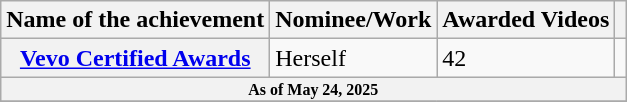<table class="wikitable">
<tr>
<th>Name of the achievement</th>
<th>Nominee/Work</th>
<th>Awarded Videos</th>
<th></th>
</tr>
<tr>
<th scope="row"><a href='#'>Vevo Certified Awards</a></th>
<td>Herself</td>
<td>42</td>
<td style="text-align:center;"></td>
</tr>
<tr>
<th colspan="4" style="text-align:center; font-size:8pt;">As of May 24, 2025</th>
</tr>
<tr>
</tr>
</table>
